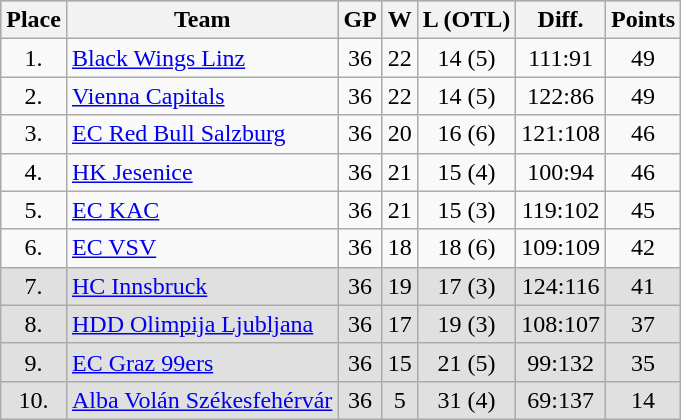<table class="wikitable">
<tr style="background-color:#c0c0c0;">
<th>Place</th>
<th>Team</th>
<th>GP</th>
<th>W</th>
<th>L (OTL)</th>
<th>Diff.</th>
<th>Points</th>
</tr>
<tr>
<td align="center">1.</td>
<td><a href='#'>Black Wings Linz</a></td>
<td align="center">36</td>
<td align="center">22</td>
<td align="center">14 (5)</td>
<td align="center">111:91</td>
<td align="center">49</td>
</tr>
<tr>
<td align="center">2.</td>
<td><a href='#'>Vienna Capitals</a></td>
<td align="center">36</td>
<td align="center">22</td>
<td align="center">14 (5)</td>
<td align="center">122:86</td>
<td align="center">49</td>
</tr>
<tr>
<td align="center">3.</td>
<td><a href='#'>EC Red Bull Salzburg</a></td>
<td align="center">36</td>
<td align="center">20</td>
<td align="center">16 (6)</td>
<td align="center">121:108</td>
<td align="center">46</td>
</tr>
<tr>
<td align="center">4.</td>
<td><a href='#'>HK Jesenice</a></td>
<td align="center">36</td>
<td align="center">21</td>
<td align="center">15 (4)</td>
<td align="center">100:94</td>
<td align="center">46</td>
</tr>
<tr>
<td align="center">5.</td>
<td><a href='#'>EC KAC</a></td>
<td align="center">36</td>
<td align="center">21</td>
<td align="center">15 (3)</td>
<td align="center">119:102</td>
<td align="center">45</td>
</tr>
<tr>
<td align="center">6.</td>
<td><a href='#'>EC VSV</a></td>
<td align="center">36</td>
<td align="center">18</td>
<td align="center">18 (6)</td>
<td align="center">109:109</td>
<td align="center">42</td>
</tr>
<tr style="background-color:#e0e0e0;">
<td align="center">7.</td>
<td><a href='#'>HC Innsbruck</a></td>
<td align="center">36</td>
<td align="center">19</td>
<td align="center">17 (3)</td>
<td align="center">124:116</td>
<td align="center">41</td>
</tr>
<tr style="background-color:#e0e0e0;">
<td align="center">8.</td>
<td><a href='#'>HDD Olimpija Ljubljana</a></td>
<td align="center">36</td>
<td align="center">17</td>
<td align="center">19 (3)</td>
<td align="center">108:107</td>
<td align="center">37</td>
</tr>
<tr style="background-color:#e0e0e0;">
<td align="center">9.</td>
<td><a href='#'>EC Graz 99ers</a></td>
<td align="center">36</td>
<td align="center">15</td>
<td align="center">21 (5)</td>
<td align="center">99:132</td>
<td align="center">35</td>
</tr>
<tr style="background-color:#e0e0e0;">
<td align="center">10.</td>
<td><a href='#'>Alba Volán Székesfehérvár</a></td>
<td align="center">36</td>
<td align="center">5</td>
<td align="center">31 (4)</td>
<td align="center">69:137</td>
<td align="center">14</td>
</tr>
</table>
